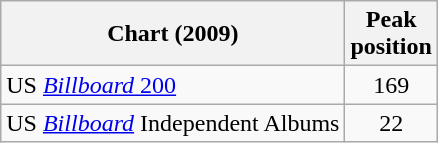<table class=wikitable>
<tr>
<th>Chart (2009)</th>
<th>Peak<br>position</th>
</tr>
<tr>
<td>US <a href='#'><em>Billboard</em> 200</a></td>
<td style="text-align:center;">169</td>
</tr>
<tr>
<td>US <em><a href='#'>Billboard</a></em> Independent Albums</td>
<td style="text-align:center;">22</td>
</tr>
</table>
